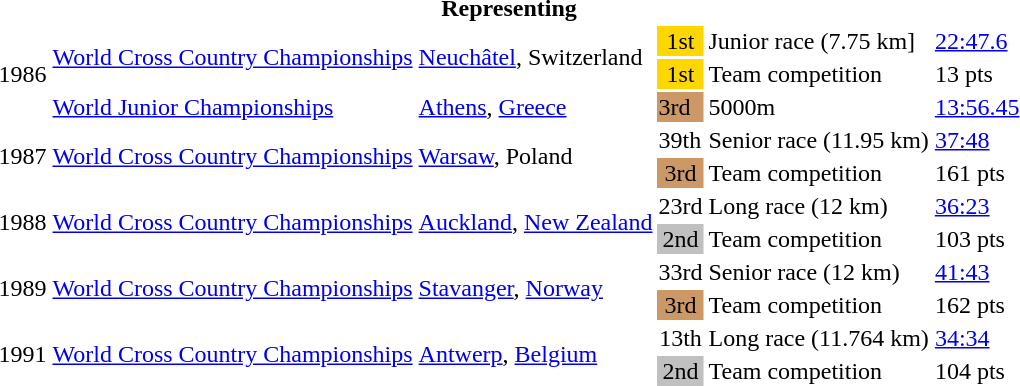<table>
<tr>
<th colspan="6">Representing </th>
</tr>
<tr>
<td rowspan=3>1986</td>
<td rowspan=2><a href='#'>World Cross Country Championships</a></td>
<td rowspan=2><a href='#'>Neuchâtel</a>, Switzerland</td>
<td bgcolor="gold" align="center">1st</td>
<td>Junior race (7.75 km]</td>
<td><a href='#'>22:47.6</a></td>
</tr>
<tr>
<td bgcolor="gold" align="center">1st</td>
<td>Team competition</td>
<td>13 pts</td>
</tr>
<tr>
<td><a href='#'>World Junior Championships</a></td>
<td><a href='#'>Athens</a>, <a href='#'>Greece</a></td>
<td bgcolor="cc9966">3rd</td>
<td>5000m</td>
<td><a href='#'>13:56.45</a></td>
</tr>
<tr>
<td rowspan=2>1987</td>
<td rowspan=2><a href='#'>World Cross Country Championships</a></td>
<td rowspan=2><a href='#'>Warsaw</a>, Poland</td>
<td>39th</td>
<td>Senior race (11.95 km)</td>
<td><a href='#'>37:48</a></td>
</tr>
<tr>
<td bgcolor="cc9966" align="center">3rd</td>
<td>Team competition</td>
<td>161 pts</td>
</tr>
<tr>
<td rowspan=2>1988</td>
<td rowspan=2><a href='#'>World Cross Country Championships</a></td>
<td rowspan=2><a href='#'>Auckland</a>, <a href='#'>New Zealand</a></td>
<td align="center">23rd</td>
<td>Long race (12 km)</td>
<td><a href='#'>36:23</a></td>
</tr>
<tr>
<td bgcolor="silver" align="center">2nd</td>
<td>Team competition</td>
<td>103 pts</td>
</tr>
<tr>
<td rowspan=2>1989</td>
<td rowspan=2><a href='#'>World Cross Country Championships</a></td>
<td rowspan=2><a href='#'>Stavanger</a>, <a href='#'>Norway</a></td>
<td>33rd</td>
<td>Senior race (12 km)</td>
<td><a href='#'>41:43</a></td>
</tr>
<tr>
<td bgcolor="cc9966" align="center">3rd</td>
<td>Team competition</td>
<td>162 pts</td>
</tr>
<tr>
<td rowspan=2>1991</td>
<td rowspan=2><a href='#'>World Cross Country Championships</a></td>
<td rowspan=2><a href='#'>Antwerp</a>, <a href='#'>Belgium</a></td>
<td align="center">13th</td>
<td>Long race (11.764 km)</td>
<td><a href='#'>34:34</a></td>
</tr>
<tr>
<td bgcolor="silver" align="center">2nd</td>
<td>Team competition</td>
<td>104 pts</td>
</tr>
</table>
